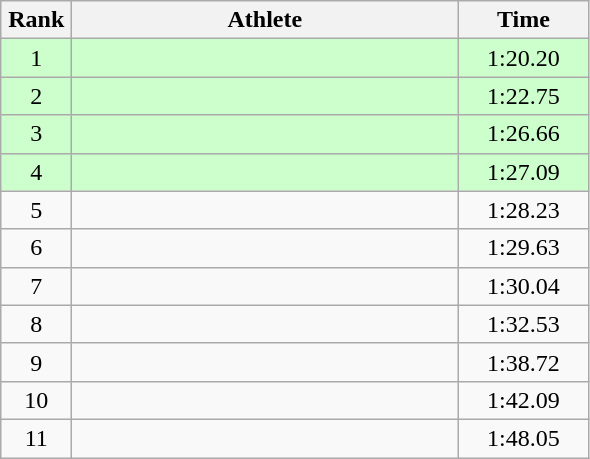<table class=wikitable style="text-align:center">
<tr>
<th width=40>Rank</th>
<th width=250>Athlete</th>
<th width=80>Time</th>
</tr>
<tr bgcolor="ccffcc">
<td>1</td>
<td align=left></td>
<td>1:20.20</td>
</tr>
<tr bgcolor="ccffcc">
<td>2</td>
<td align=left></td>
<td>1:22.75</td>
</tr>
<tr bgcolor="ccffcc">
<td>3</td>
<td align=left></td>
<td>1:26.66</td>
</tr>
<tr bgcolor="ccffcc">
<td>4</td>
<td align=left></td>
<td>1:27.09</td>
</tr>
<tr>
<td>5</td>
<td align=left></td>
<td>1:28.23</td>
</tr>
<tr>
<td>6</td>
<td align=left></td>
<td>1:29.63</td>
</tr>
<tr>
<td>7</td>
<td align=left></td>
<td>1:30.04</td>
</tr>
<tr>
<td>8</td>
<td align=left></td>
<td>1:32.53</td>
</tr>
<tr>
<td>9</td>
<td align=left></td>
<td>1:38.72</td>
</tr>
<tr>
<td>10</td>
<td align=left></td>
<td>1:42.09</td>
</tr>
<tr>
<td>11</td>
<td align=left></td>
<td>1:48.05</td>
</tr>
</table>
